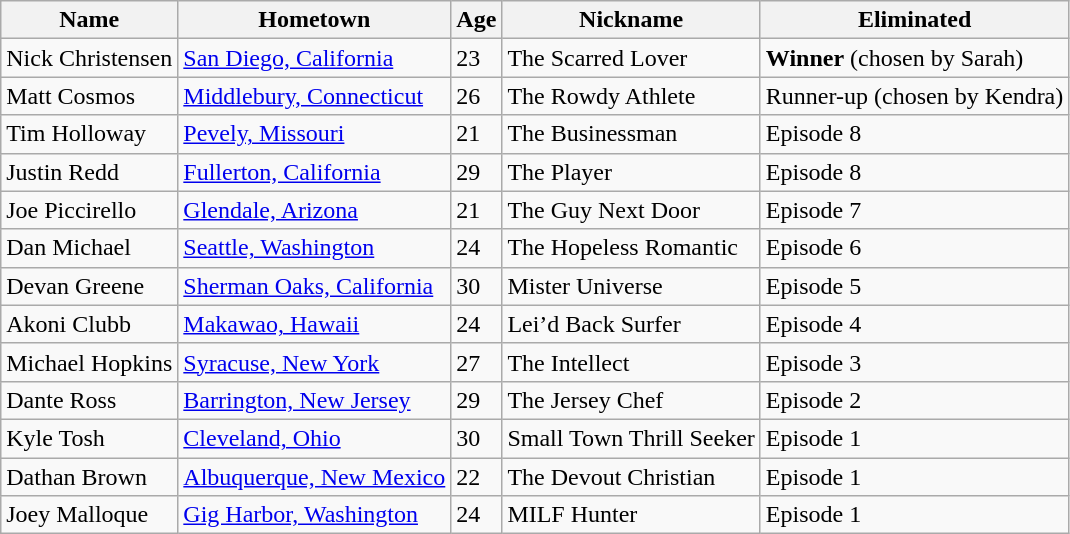<table class="wikitable sortable">
<tr>
<th>Name</th>
<th>Hometown</th>
<th>Age</th>
<th>Nickname</th>
<th>Eliminated</th>
</tr>
<tr>
<td>Nick Christensen</td>
<td><a href='#'>San Diego, California</a></td>
<td>23</td>
<td>The Scarred Lover</td>
<td><strong>Winner</strong> (chosen by Sarah)</td>
</tr>
<tr>
<td>Matt Cosmos</td>
<td><a href='#'>Middlebury, Connecticut</a></td>
<td>26</td>
<td>The Rowdy Athlete</td>
<td>Runner-up (chosen by Kendra)</td>
</tr>
<tr>
<td>Tim Holloway</td>
<td><a href='#'>Pevely, Missouri</a></td>
<td>21</td>
<td>The Businessman</td>
<td>Episode 8</td>
</tr>
<tr>
<td>Justin Redd</td>
<td><a href='#'>Fullerton, California</a></td>
<td>29</td>
<td>The Player</td>
<td>Episode 8</td>
</tr>
<tr>
<td>Joe Piccirello</td>
<td><a href='#'>Glendale, Arizona</a></td>
<td>21</td>
<td>The Guy Next Door</td>
<td>Episode 7</td>
</tr>
<tr>
<td>Dan Michael</td>
<td><a href='#'>Seattle, Washington</a></td>
<td>24</td>
<td>The Hopeless Romantic</td>
<td>Episode 6</td>
</tr>
<tr>
<td>Devan Greene</td>
<td><a href='#'>Sherman Oaks, California</a></td>
<td>30</td>
<td>Mister Universe</td>
<td>Episode 5</td>
</tr>
<tr>
<td>Akoni Clubb</td>
<td><a href='#'>Makawao, Hawaii</a></td>
<td>24</td>
<td>Lei’d Back Surfer</td>
<td>Episode 4</td>
</tr>
<tr>
<td>Michael Hopkins</td>
<td><a href='#'>Syracuse, New York</a></td>
<td>27</td>
<td>The Intellect</td>
<td>Episode 3</td>
</tr>
<tr>
<td>Dante Ross</td>
<td><a href='#'>Barrington, New Jersey</a></td>
<td>29</td>
<td>The Jersey Chef</td>
<td>Episode 2</td>
</tr>
<tr>
<td>Kyle Tosh</td>
<td><a href='#'>Cleveland, Ohio</a></td>
<td>30</td>
<td>Small Town Thrill Seeker</td>
<td>Episode 1</td>
</tr>
<tr>
<td>Dathan Brown</td>
<td><a href='#'>Albuquerque, New Mexico</a></td>
<td>22</td>
<td>The Devout Christian</td>
<td>Episode 1</td>
</tr>
<tr>
<td>Joey Malloque</td>
<td><a href='#'>Gig Harbor, Washington</a></td>
<td>24</td>
<td>MILF Hunter</td>
<td>Episode 1</td>
</tr>
</table>
